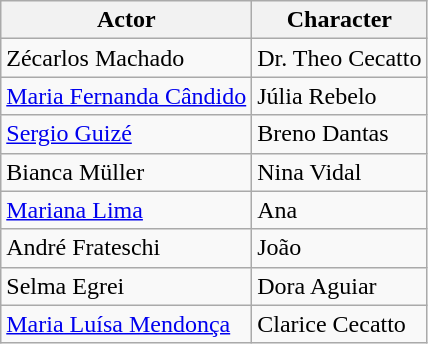<table class="wikitable" style="margin-bottom: 10px;">
<tr>
<th>Actor</th>
<th>Character</th>
</tr>
<tr>
<td>Zécarlos Machado</td>
<td>Dr. Theo Cecatto</td>
</tr>
<tr>
<td><a href='#'>Maria Fernanda Cândido</a></td>
<td>Júlia Rebelo</td>
</tr>
<tr>
<td><a href='#'>Sergio Guizé</a></td>
<td>Breno Dantas</td>
</tr>
<tr>
<td>Bianca Müller</td>
<td>Nina Vidal</td>
</tr>
<tr>
<td><a href='#'>Mariana Lima</a></td>
<td>Ana</td>
</tr>
<tr>
<td>André Frateschi</td>
<td>João</td>
</tr>
<tr>
<td>Selma Egrei</td>
<td>Dora Aguiar</td>
</tr>
<tr>
<td><a href='#'>Maria Luísa Mendonça</a></td>
<td>Clarice Cecatto</td>
</tr>
</table>
